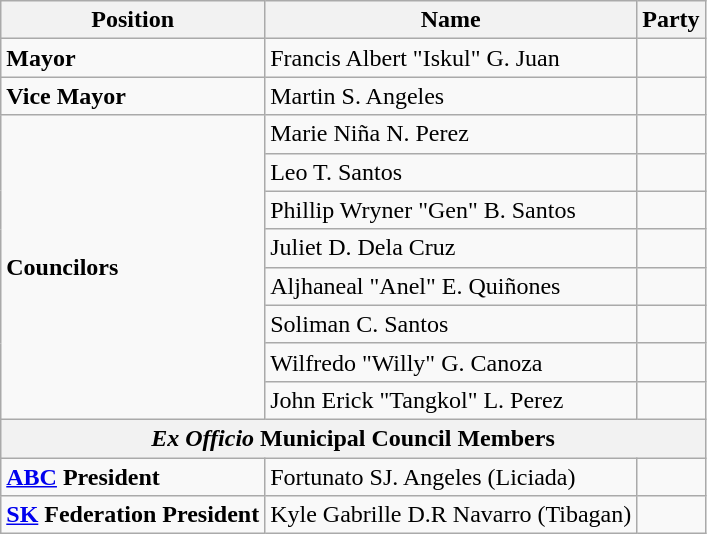<table class=wikitable>
<tr>
<th>Position</th>
<th>Name</th>
<th colspan=2>Party</th>
</tr>
<tr>
<td><strong>Mayor</strong></td>
<td>Francis Albert "Iskul" G. Juan</td>
<td></td>
</tr>
<tr>
<td><strong>Vice Mayor</strong></td>
<td>Martin S. Angeles</td>
<td></td>
</tr>
<tr>
<td rowspan=8><strong>Councilors</strong></td>
<td>Marie Niña N. Perez</td>
<td></td>
</tr>
<tr>
<td>Leo T. Santos</td>
<td></td>
</tr>
<tr>
<td>Phillip Wryner "Gen" B. Santos</td>
<td></td>
</tr>
<tr>
<td>Juliet D. Dela Cruz</td>
<td></td>
</tr>
<tr>
<td>Aljhaneal "Anel" E. Quiñones</td>
<td></td>
</tr>
<tr>
<td>Soliman C. Santos</td>
<td></td>
</tr>
<tr>
<td>Wilfredo "Willy" G. Canoza</td>
<td></td>
</tr>
<tr>
<td>John Erick "Tangkol" L. Perez</td>
<td></td>
</tr>
<tr>
<th colspan=4><em>Ex Officio</em> Municipal Council Members</th>
</tr>
<tr>
<td><strong><a href='#'>ABC</a> President</strong></td>
<td>Fortunato SJ. Angeles (Liciada)</td>
<td></td>
</tr>
<tr>
<td><strong><a href='#'>SK</a> Federation President</strong></td>
<td>Kyle Gabrille D.R Navarro (Tibagan)</td>
<td></td>
</tr>
</table>
